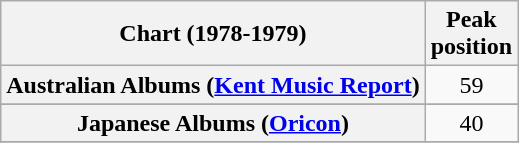<table class="wikitable sortable plainrowheaders">
<tr>
<th scope="col">Chart (1978-1979)</th>
<th scope="col">Peak<br>position</th>
</tr>
<tr>
<th scope="row">Australian Albums (<a href='#'>Kent Music Report</a>)</th>
<td align="center">59</td>
</tr>
<tr>
</tr>
<tr>
<th scope="row">Japanese Albums (<a href='#'>Oricon</a>)</th>
<td align="center">40</td>
</tr>
<tr>
</tr>
</table>
